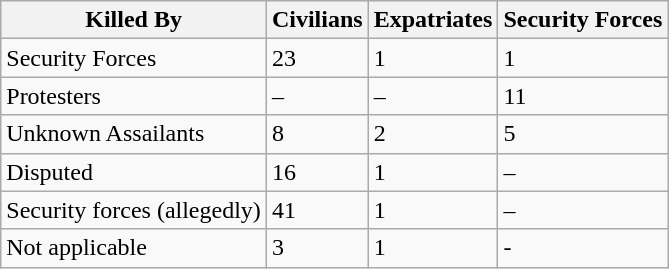<table class="wikitable sortable">
<tr>
<th>Killed By</th>
<th>Civilians</th>
<th>Expatriates</th>
<th>Security Forces</th>
</tr>
<tr>
<td>Security Forces</td>
<td>23</td>
<td>1</td>
<td>1</td>
</tr>
<tr>
<td>Protesters</td>
<td>–</td>
<td>–</td>
<td>11</td>
</tr>
<tr>
<td>Unknown Assailants</td>
<td>8</td>
<td>2</td>
<td>5</td>
</tr>
<tr>
<td>Disputed</td>
<td>16</td>
<td>1</td>
<td>–</td>
</tr>
<tr>
<td>Security forces (allegedly)</td>
<td>41</td>
<td>1</td>
<td>–</td>
</tr>
<tr>
<td>Not applicable</td>
<td>3</td>
<td>1</td>
<td>-</td>
</tr>
</table>
